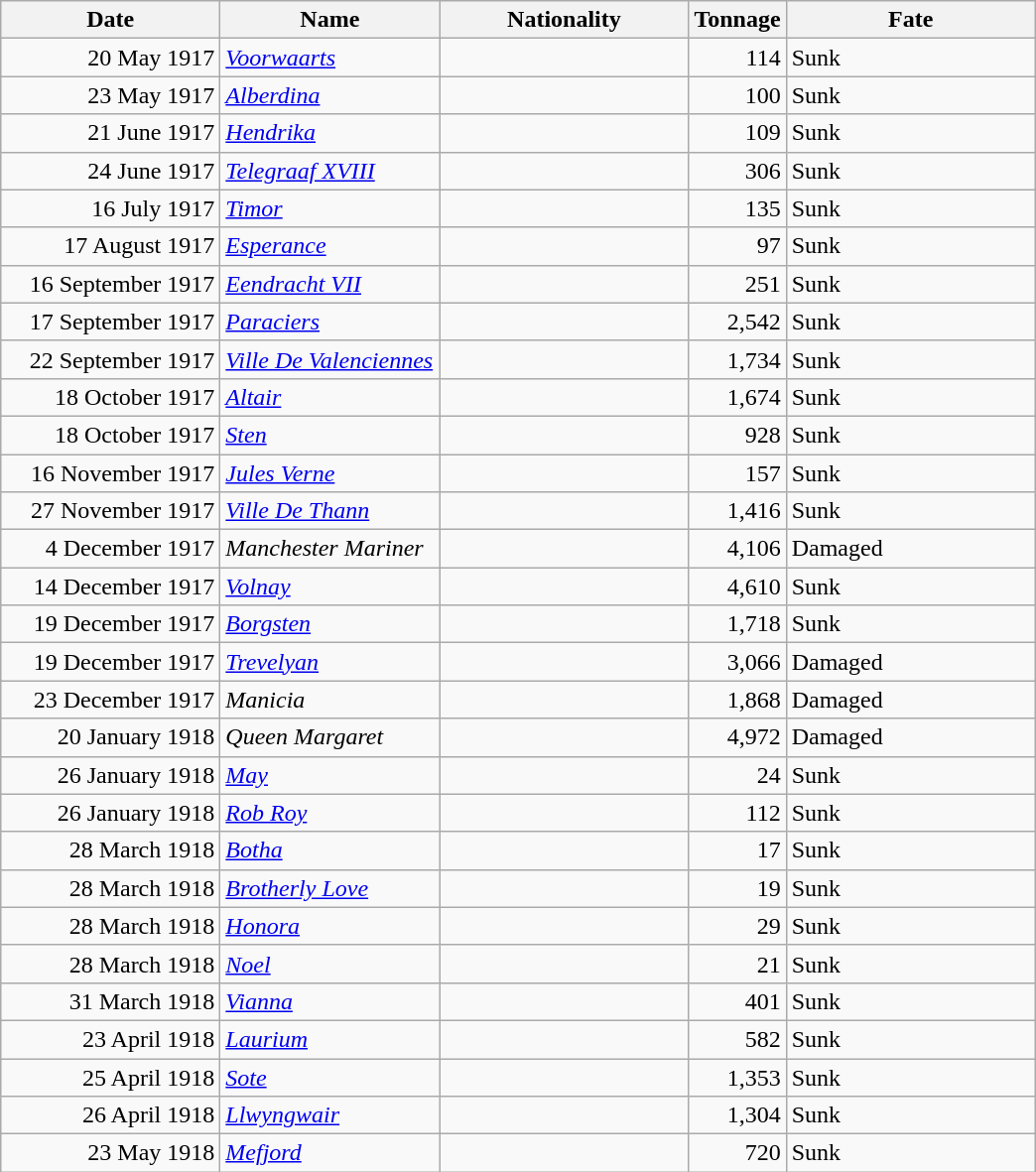<table class="wikitable sortable">
<tr>
<th width="140px">Date</th>
<th width="140px">Name</th>
<th width="160px">Nationality</th>
<th width="25px">Tonnage</th>
<th width="160px">Fate</th>
</tr>
<tr>
<td align="right">20 May 1917</td>
<td align="left"><a href='#'><em>Voorwaarts</em></a></td>
<td align="left"></td>
<td align="right">114</td>
<td align="left">Sunk</td>
</tr>
<tr>
<td align="right">23 May 1917</td>
<td align="left"><a href='#'><em>Alberdina</em></a></td>
<td align="left"></td>
<td align="right">100</td>
<td align="left">Sunk</td>
</tr>
<tr>
<td align="right">21 June 1917</td>
<td align="left"><a href='#'><em>Hendrika</em></a></td>
<td align="left"></td>
<td align="right">109</td>
<td align="left">Sunk</td>
</tr>
<tr>
<td align="right">24 June 1917</td>
<td align="left"><a href='#'><em>Telegraaf XVIII</em></a></td>
<td align="left"></td>
<td align="right">306</td>
<td align="left">Sunk</td>
</tr>
<tr>
<td align="right">16 July 1917</td>
<td align="left"><a href='#'><em>Timor</em></a></td>
<td align="left"></td>
<td align="right">135</td>
<td align="left">Sunk</td>
</tr>
<tr>
<td align="right">17 August 1917</td>
<td align="left"><a href='#'><em>Esperance</em></a></td>
<td align="left"></td>
<td align="right">97</td>
<td align="left">Sunk</td>
</tr>
<tr>
<td align="right">16 September 1917</td>
<td align="left"><a href='#'><em>Eendracht VII</em></a></td>
<td align="left"></td>
<td align="right">251</td>
<td align="left">Sunk</td>
</tr>
<tr>
<td align="right">17 September 1917</td>
<td align="left"><a href='#'><em>Paraciers</em></a></td>
<td align="left"></td>
<td align="right">2,542</td>
<td align="left">Sunk</td>
</tr>
<tr>
<td align="right">22 September 1917</td>
<td align="left"><a href='#'><em>Ville De Valenciennes</em></a></td>
<td align="left"></td>
<td align="right">1,734</td>
<td align="left">Sunk</td>
</tr>
<tr>
<td align="right">18 October 1917</td>
<td align="left"><a href='#'><em>Altair</em></a></td>
<td align="left"></td>
<td align="right">1,674</td>
<td align="left">Sunk</td>
</tr>
<tr>
<td align="right">18 October 1917</td>
<td align="left"><a href='#'><em>Sten</em></a></td>
<td align="left"></td>
<td align="right">928</td>
<td align="left">Sunk</td>
</tr>
<tr>
<td align="right">16 November 1917</td>
<td align="left"><a href='#'><em>Jules Verne</em></a></td>
<td align="left"></td>
<td align="right">157</td>
<td align="left">Sunk</td>
</tr>
<tr>
<td align="right">27 November 1917</td>
<td align="left"><a href='#'><em>Ville De Thann</em></a></td>
<td align="left"></td>
<td align="right">1,416</td>
<td align="left">Sunk</td>
</tr>
<tr>
<td align="right">4 December 1917</td>
<td align="left"><em>Manchester Mariner</em></td>
<td align="left"></td>
<td align="right">4,106</td>
<td align="left">Damaged</td>
</tr>
<tr>
<td align="right">14 December 1917</td>
<td align="left"><a href='#'><em>Volnay</em></a></td>
<td align="left"></td>
<td align="right">4,610</td>
<td align="left">Sunk</td>
</tr>
<tr>
<td align="right">19 December 1917</td>
<td align="left"><a href='#'><em>Borgsten</em></a></td>
<td align="left"></td>
<td align="right">1,718</td>
<td align="left">Sunk</td>
</tr>
<tr>
<td align="right">19 December 1917</td>
<td align="left"><a href='#'><em>Trevelyan</em></a></td>
<td align="left"></td>
<td align="right">3,066</td>
<td align="left">Damaged</td>
</tr>
<tr>
<td align="right">23 December 1917</td>
<td align="left"><em>Manicia</em></td>
<td align="left"></td>
<td align="right">1,868</td>
<td align="left">Damaged</td>
</tr>
<tr>
<td align="right">20 January 1918</td>
<td align="left"><em>Queen Margaret</em></td>
<td align="left"></td>
<td align="right">4,972</td>
<td align="left">Damaged</td>
</tr>
<tr>
<td align="right">26 January 1918</td>
<td align="left"><a href='#'><em>May</em></a></td>
<td align="left"></td>
<td align="right">24</td>
<td align="left">Sunk</td>
</tr>
<tr>
<td align="right">26 January 1918</td>
<td align="left"><a href='#'><em>Rob Roy</em></a></td>
<td align="left"></td>
<td align="right">112</td>
<td align="left">Sunk</td>
</tr>
<tr>
<td align="right">28 March 1918</td>
<td align="left"><a href='#'><em>Botha</em></a></td>
<td align="left"></td>
<td align="right">17</td>
<td align="left">Sunk</td>
</tr>
<tr>
<td align="right">28 March 1918</td>
<td align="left"><a href='#'><em>Brotherly Love</em></a></td>
<td align="left"></td>
<td align="right">19</td>
<td align="left">Sunk</td>
</tr>
<tr>
<td align="right">28 March 1918</td>
<td align="left"><a href='#'><em>Honora</em></a></td>
<td align="left"></td>
<td align="right">29</td>
<td align="left">Sunk</td>
</tr>
<tr>
<td align="right">28 March 1918</td>
<td align="left"><a href='#'><em>Noel</em></a></td>
<td align="left"></td>
<td align="right">21</td>
<td align="left">Sunk</td>
</tr>
<tr>
<td align="right">31 March 1918</td>
<td align="left"><a href='#'><em>Vianna</em></a></td>
<td align="left"></td>
<td align="right">401</td>
<td align="left">Sunk</td>
</tr>
<tr>
<td align="right">23 April 1918</td>
<td align="left"><a href='#'><em>Laurium</em></a></td>
<td align="left"></td>
<td align="right">582</td>
<td align="left">Sunk</td>
</tr>
<tr>
<td align="right">25 April 1918</td>
<td align="left"><a href='#'><em>Sote</em></a></td>
<td align="left"></td>
<td align="right">1,353</td>
<td align="left">Sunk</td>
</tr>
<tr>
<td align="right">26 April 1918</td>
<td align="left"><a href='#'><em>Llwyngwair</em></a></td>
<td align="left"></td>
<td align="right">1,304</td>
<td align="left">Sunk</td>
</tr>
<tr>
<td align="right">23 May 1918</td>
<td align="left"><a href='#'><em>Mefjord</em></a></td>
<td align="left"></td>
<td align="right">720</td>
<td align="left">Sunk</td>
</tr>
</table>
